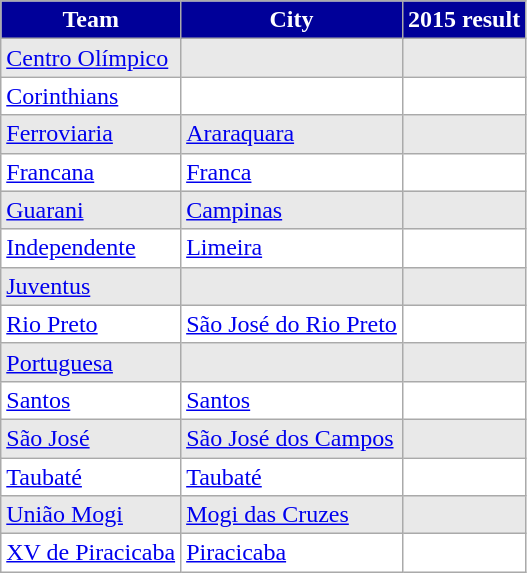<table border="0,75" cellpadding="2" style="border-collapse: collapse;" class="wikitable sortable">
<tr>
<th style="background: #009; color: #fff;">Team</th>
<th style="background: #009; color: #fff;">City</th>
<th style="background: #009; color: #fff;">2015 result </th>
</tr>
<tr style="background:#e9e9e9; color:black">
<td><a href='#'>Centro Olímpico</a></td>
<td></td>
<td></td>
</tr>
<tr style="background:white; color:black">
<td><a href='#'>Corinthians</a></td>
<td></td>
<td></td>
</tr>
<tr style="background:#e9e9e9; color:black">
<td><a href='#'>Ferroviaria</a></td>
<td><a href='#'>Araraquara</a></td>
<td></td>
</tr>
<tr style="background:white; color:black">
<td><a href='#'>Francana</a></td>
<td><a href='#'>Franca</a></td>
<td></td>
</tr>
<tr style="background:#e9e9e9; color:black">
<td><a href='#'>Guarani</a></td>
<td><a href='#'>Campinas</a></td>
<td></td>
</tr>
<tr style="background:white; color:black">
<td><a href='#'>Independente</a></td>
<td><a href='#'>Limeira</a></td>
<td></td>
</tr>
<tr style="background:#e9e9e9; color:black">
<td><a href='#'>Juventus</a></td>
<td></td>
<td></td>
</tr>
<tr style="background:white; color:black">
<td><a href='#'>Rio Preto</a></td>
<td><a href='#'>São José do Rio Preto</a></td>
<td></td>
</tr>
<tr style="background:#e9e9e9; color:black">
<td><a href='#'>Portuguesa</a></td>
<td></td>
<td></td>
</tr>
<tr style="background:white; color:black">
<td><a href='#'>Santos</a></td>
<td><a href='#'>Santos</a></td>
<td></td>
</tr>
<tr style="background:#e9e9e9; color:black">
<td><a href='#'>São José</a></td>
<td><a href='#'>São José dos Campos</a></td>
<td></td>
</tr>
<tr style="background:white;; color:black">
<td><a href='#'>Taubaté</a></td>
<td><a href='#'>Taubaté</a></td>
<td></td>
</tr>
<tr style="background:#e9e9e9; color:black">
<td><a href='#'>União Mogi</a></td>
<td><a href='#'>Mogi das Cruzes</a></td>
<td></td>
</tr>
<tr style="background:white; color:black">
<td><a href='#'>XV de Piracicaba</a></td>
<td><a href='#'>Piracicaba</a></td>
<td></td>
</tr>
</table>
